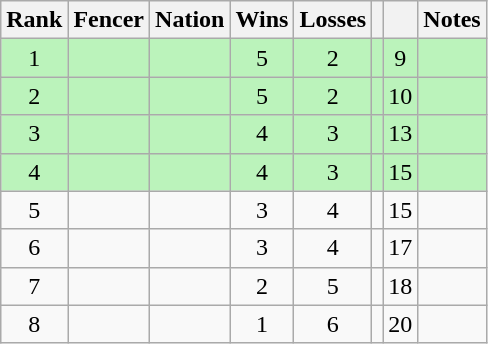<table class="wikitable sortable" style="text-align: center;">
<tr>
<th>Rank</th>
<th>Fencer</th>
<th>Nation</th>
<th>Wins</th>
<th>Losses</th>
<th></th>
<th></th>
<th>Notes</th>
</tr>
<tr style="background:#bbf3bb;">
<td>1</td>
<td align=left></td>
<td align=left></td>
<td>5</td>
<td>2</td>
<td></td>
<td>9</td>
<td></td>
</tr>
<tr style="background:#bbf3bb;">
<td>2</td>
<td align=left></td>
<td align=left></td>
<td>5</td>
<td>2</td>
<td></td>
<td>10</td>
<td></td>
</tr>
<tr style="background:#bbf3bb;">
<td>3</td>
<td align=left></td>
<td align=left></td>
<td>4</td>
<td>3</td>
<td></td>
<td>13</td>
<td></td>
</tr>
<tr style="background:#bbf3bb;">
<td>4</td>
<td align=left></td>
<td align=left></td>
<td>4</td>
<td>3</td>
<td></td>
<td>15</td>
<td></td>
</tr>
<tr>
<td>5</td>
<td align=left></td>
<td align=left></td>
<td>3</td>
<td>4</td>
<td></td>
<td>15</td>
<td></td>
</tr>
<tr>
<td>6</td>
<td align=left></td>
<td align=left></td>
<td>3</td>
<td>4</td>
<td></td>
<td>17</td>
<td></td>
</tr>
<tr>
<td>7</td>
<td align=left></td>
<td align=left></td>
<td>2</td>
<td>5</td>
<td></td>
<td>18</td>
<td></td>
</tr>
<tr>
<td>8</td>
<td align=left></td>
<td align=left></td>
<td>1</td>
<td>6</td>
<td></td>
<td>20</td>
<td></td>
</tr>
</table>
